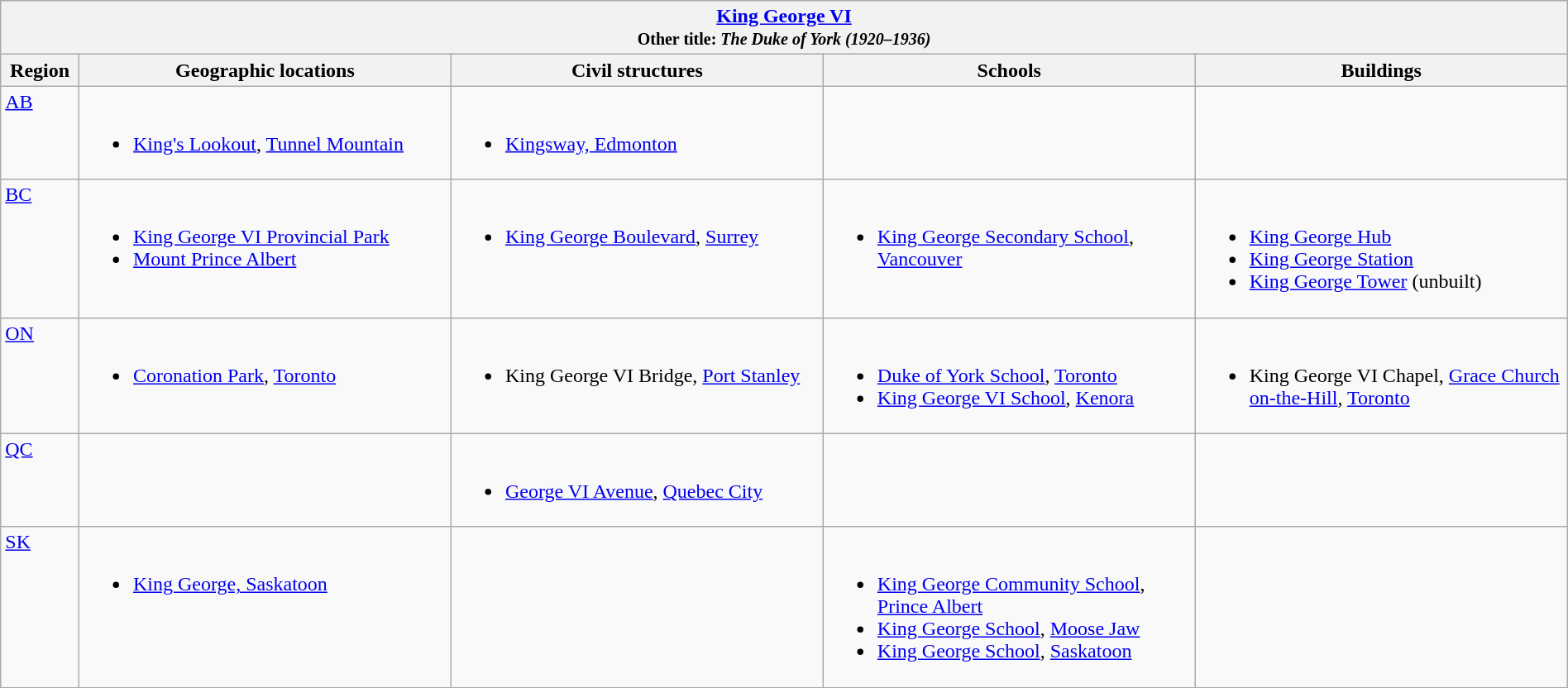<table class="wikitable" width="100%">
<tr>
<th colspan="5"> <a href='#'>King George VI</a><br><small>Other title: <em>The Duke of York (1920–1936)</em></small></th>
</tr>
<tr>
<th width="5%">Region</th>
<th width="23.75%">Geographic locations</th>
<th width="23.75%">Civil structures</th>
<th width="23.75%">Schools</th>
<th width="23.75%">Buildings</th>
</tr>
<tr>
<td align=left valign=top> <a href='#'>AB</a></td>
<td align=left valign=top><br><ul><li><a href='#'>King's Lookout</a>, <a href='#'>Tunnel Mountain</a></li></ul></td>
<td align=left valign=top><br><ul><li><a href='#'>Kingsway, Edmonton</a></li></ul></td>
<td></td>
<td></td>
</tr>
<tr>
<td align=left valign=top> <a href='#'>BC</a></td>
<td align=left valign=top><br><ul><li><a href='#'>King George VI Provincial Park</a></li><li><a href='#'>Mount Prince Albert</a></li></ul></td>
<td align=left valign=top><br><ul><li><a href='#'>King George Boulevard</a>, <a href='#'>Surrey</a></li></ul></td>
<td align=left valign=top><br><ul><li><a href='#'>King George Secondary School</a>, <a href='#'>Vancouver</a></li></ul></td>
<td align=left valign=top><br><ul><li><a href='#'>King George Hub</a></li><li><a href='#'>King George Station</a></li><li><a href='#'>King George Tower</a> (unbuilt)</li></ul></td>
</tr>
<tr>
<td align=left valign=top> <a href='#'>ON</a></td>
<td align=left valign=top><br><ul><li><a href='#'>Coronation Park</a>, <a href='#'>Toronto</a></li></ul></td>
<td align=left valign=top><br><ul><li>King George VI Bridge, <a href='#'>Port Stanley</a></li></ul></td>
<td align=left valign=top><br><ul><li><a href='#'>Duke of York School</a>, <a href='#'>Toronto</a></li><li><a href='#'>King George VI School</a>, <a href='#'>Kenora</a></li></ul></td>
<td align=left valign=top><br><ul><li>King George VI Chapel, <a href='#'>Grace Church on-the-Hill</a>, <a href='#'>Toronto</a></li></ul></td>
</tr>
<tr>
<td align=left valign=top> <a href='#'>QC</a></td>
<td></td>
<td align=left valign=top><br><ul><li><a href='#'>George VI Avenue</a>, <a href='#'>Quebec City</a></li></ul></td>
<td></td>
<td></td>
</tr>
<tr>
<td align=left valign=top> <a href='#'>SK</a></td>
<td align=left valign=top><br><ul><li><a href='#'>King George, Saskatoon</a></li></ul></td>
<td></td>
<td align=left valign=top><br><ul><li><a href='#'>King George Community School</a>, <a href='#'>Prince Albert</a></li><li><a href='#'>King George School</a>, <a href='#'>Moose Jaw</a></li><li><a href='#'>King George School</a>, <a href='#'>Saskatoon</a></li></ul></td>
<td></td>
</tr>
</table>
